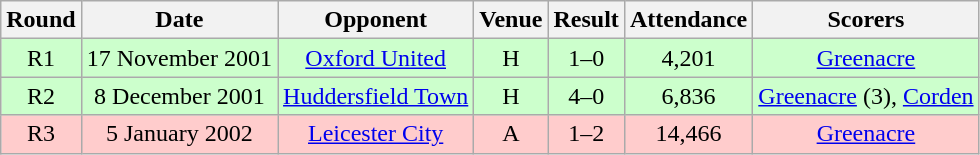<table class= "wikitable " style="font-size:100%; text-align:center">
<tr>
<th>Round</th>
<th>Date</th>
<th>Opponent</th>
<th>Venue</th>
<th>Result</th>
<th>Attendance</th>
<th>Scorers</th>
</tr>
<tr style="background: #CCFFCC;">
<td>R1</td>
<td>17 November 2001</td>
<td><a href='#'>Oxford United</a></td>
<td>H</td>
<td>1–0</td>
<td>4,201</td>
<td><a href='#'>Greenacre</a></td>
</tr>
<tr style="background: #CCFFCC;">
<td>R2</td>
<td>8 December 2001</td>
<td><a href='#'>Huddersfield Town</a></td>
<td>H</td>
<td>4–0</td>
<td>6,836</td>
<td><a href='#'>Greenacre</a> (3), <a href='#'>Corden</a></td>
</tr>
<tr style="background: #FFCCCC;">
<td>R3</td>
<td>5 January 2002</td>
<td><a href='#'>Leicester City</a></td>
<td>A</td>
<td>1–2</td>
<td>14,466</td>
<td><a href='#'>Greenacre</a></td>
</tr>
</table>
